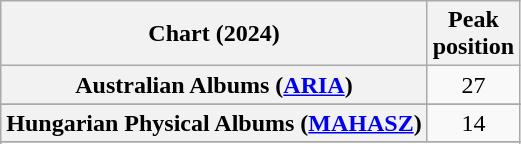<table class="wikitable sortable plainrowheaders" style="text-align:center">
<tr>
<th scope="col">Chart (2024)</th>
<th scope="col">Peak<br>position</th>
</tr>
<tr>
<th scope="row">Australian Albums (<a href='#'>ARIA</a>)</th>
<td>27</td>
</tr>
<tr>
</tr>
<tr>
</tr>
<tr>
<th scope="row">Hungarian Physical Albums (<a href='#'>MAHASZ</a>)</th>
<td>14</td>
</tr>
<tr>
</tr>
<tr>
</tr>
<tr>
</tr>
</table>
